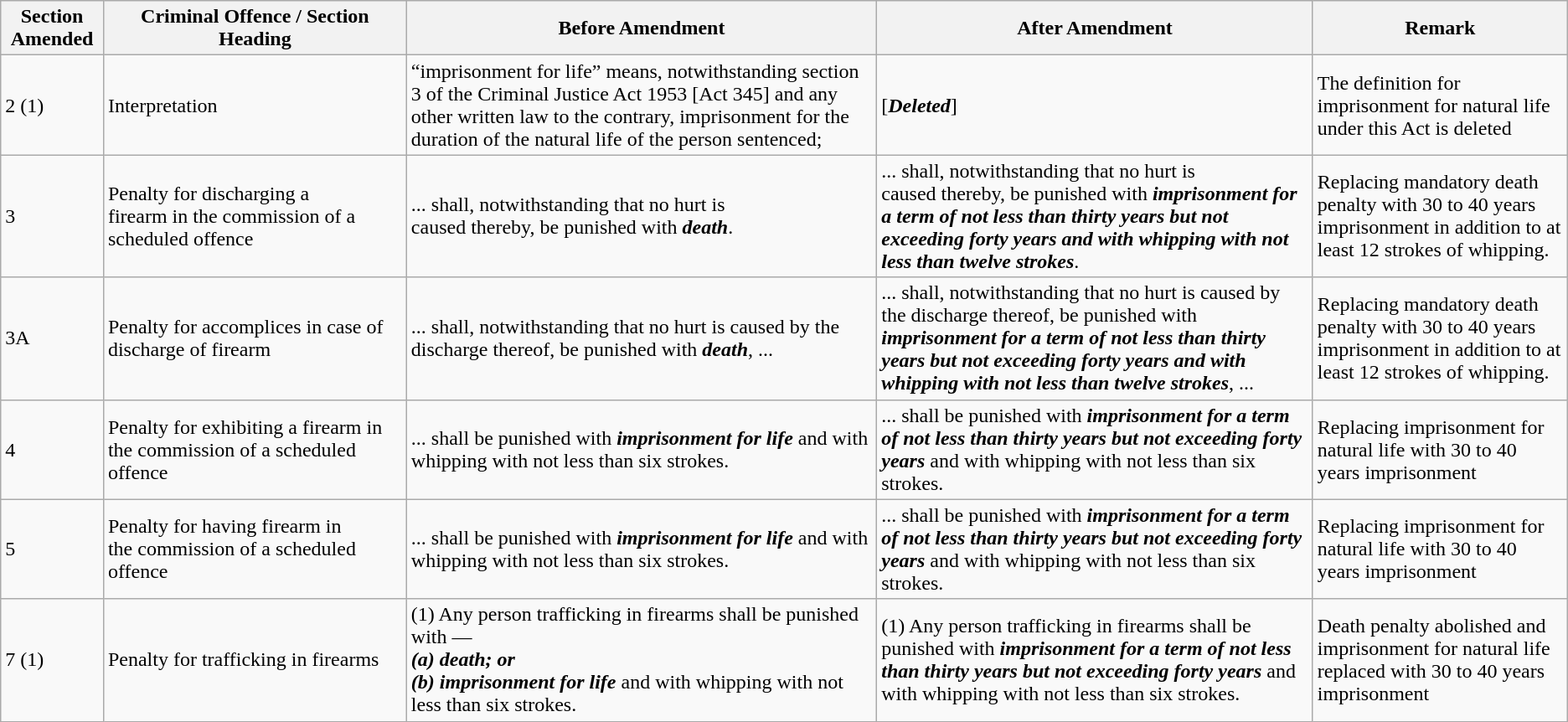<table class="wikitable">
<tr>
<th>Section Amended</th>
<th>Criminal Offence / Section Heading</th>
<th>Before Amendment</th>
<th>After Amendment</th>
<th>Remark</th>
</tr>
<tr>
<td>2 (1)</td>
<td>Interpretation</td>
<td>“imprisonment for life” means, notwithstanding section 3 of the Criminal Justice Act 1953 [Act 345] and any other written law to the contrary, imprisonment for the duration of the natural life of the person sentenced;</td>
<td>[<strong><em>Deleted</em></strong>]</td>
<td>The definition for imprisonment for natural life under this Act is deleted</td>
</tr>
<tr>
<td>3</td>
<td>Penalty for discharging a firearm in the commission of a scheduled offence</td>
<td>... shall, notwithstanding that no hurt is caused thereby, be punished with <strong><em>death</em></strong>.</td>
<td>... shall, notwithstanding that no hurt is caused thereby, be punished with <strong><em>imprisonment for a term of not less than thirty years but not exceeding forty years and with whipping with not less than twelve strokes</em></strong>.</td>
<td>Replacing mandatory death penalty with 30 to 40 years imprisonment in addition to at least 12 strokes of whipping.</td>
</tr>
<tr>
<td>3A</td>
<td>Penalty for accomplices in case of discharge of firearm</td>
<td>... shall, notwithstanding that no hurt is caused by the discharge thereof, be punished with <strong><em>death</em></strong>, ...</td>
<td>... shall, notwithstanding that no hurt is caused by the discharge thereof, be punished with <strong><em>imprisonment for a term of not less than thirty years but not exceeding forty years and with whipping with not less than twelve strokes</em></strong>, ...</td>
<td>Replacing mandatory death penalty with 30 to 40 years imprisonment in addition to at least 12 strokes of whipping.</td>
</tr>
<tr>
<td>4</td>
<td>Penalty for exhibiting a firearm in the commission of a scheduled offence</td>
<td>... shall be punished with <strong><em>imprisonment for life</em></strong> and with whipping with not less than six strokes.</td>
<td>... shall be punished with <strong><em>imprisonment for a term of not less than thirty years but not exceeding forty years</em></strong> and with whipping with not less than six strokes.</td>
<td>Replacing imprisonment for natural life with 30 to 40 years imprisonment</td>
</tr>
<tr>
<td>5</td>
<td>Penalty for having firearm in the commission of a scheduled offence</td>
<td>... shall be punished with <strong><em>imprisonment for life</em></strong> and with whipping with not less than six strokes.</td>
<td>... shall be punished with <strong><em>imprisonment for a term of not less than thirty years but not exceeding forty years</em></strong> and with whipping with not less than six strokes.</td>
<td>Replacing imprisonment for natural life with 30 to 40 years imprisonment</td>
</tr>
<tr>
<td>7 (1)</td>
<td>Penalty for trafficking in firearms</td>
<td>(1) Any person trafficking in firearms shall be punished with —<br><strong><em>(a) death; or</em></strong><br><strong><em>(b) imprisonment for life</em></strong> and with whipping with not less than six strokes.</td>
<td>(1) Any person trafficking in firearms shall be punished with <strong><em>imprisonment for a term of not less than thirty years but not exceeding forty years</em></strong> and with whipping with not less than six strokes.</td>
<td>Death penalty abolished and imprisonment for natural life replaced with 30 to 40 years imprisonment</td>
</tr>
</table>
